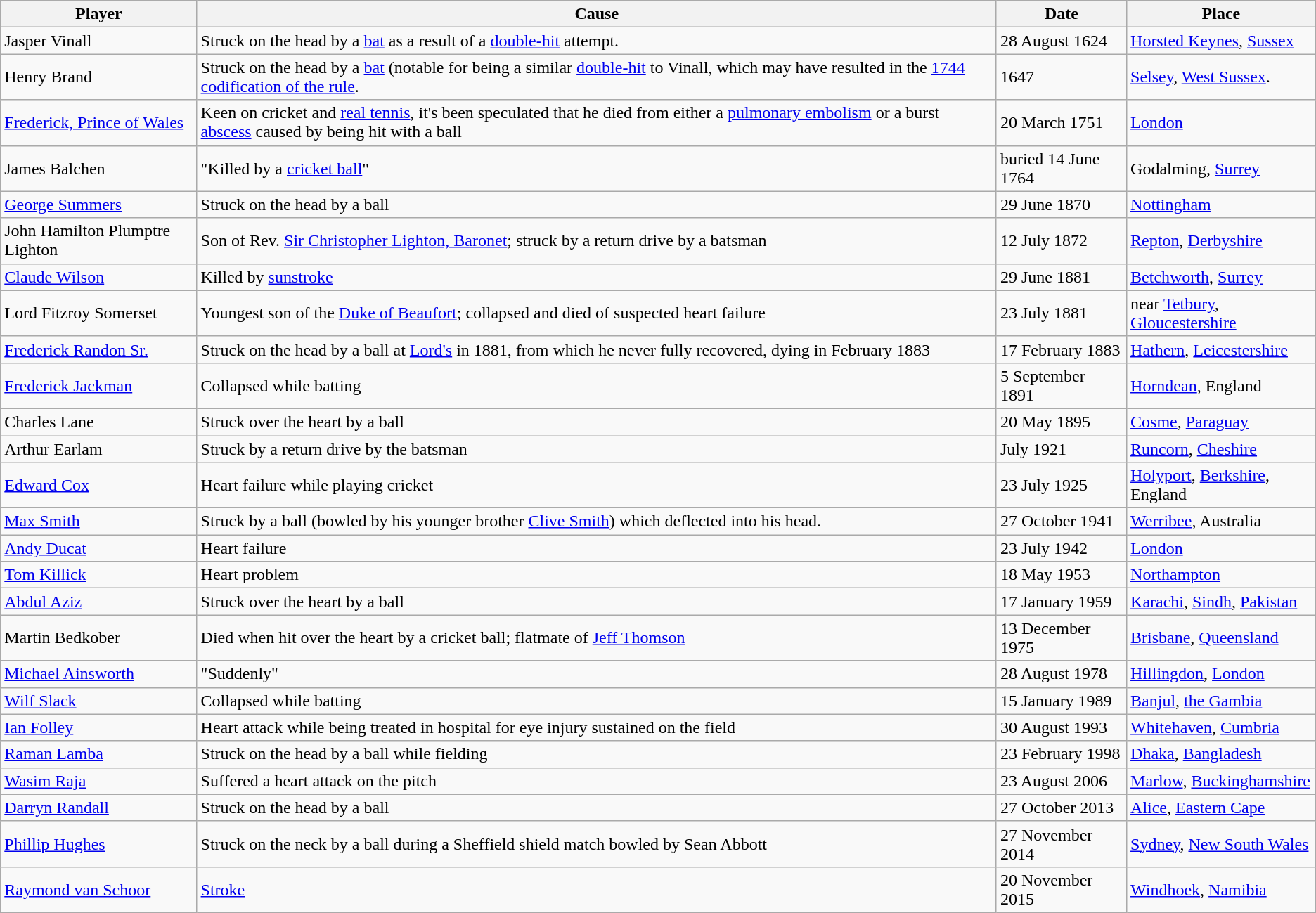<table class="wikitable">
<tr>
<th>Player</th>
<th>Cause</th>
<th>Date</th>
<th>Place</th>
</tr>
<tr>
<td>Jasper Vinall</td>
<td>Struck on the head by a <a href='#'>bat</a> as a result of a <a href='#'>double-hit</a> attempt.</td>
<td>28 August 1624</td>
<td><a href='#'>Horsted Keynes</a>, <a href='#'>Sussex</a></td>
</tr>
<tr>
<td>Henry Brand</td>
<td>Struck on the head by a <a href='#'>bat</a> (notable for being a similar <a href='#'>double-hit</a> to Vinall, which may have resulted in the <a href='#'>1744 codification of the rule</a>.</td>
<td>1647</td>
<td><a href='#'>Selsey</a>, <a href='#'>West Sussex</a>.</td>
</tr>
<tr>
<td><a href='#'>Frederick, Prince of Wales</a></td>
<td>Keen on cricket and <a href='#'>real tennis</a>, it's been speculated that he died from either a <a href='#'>pulmonary embolism</a> or a burst <a href='#'>abscess</a> caused by being hit with a ball</td>
<td>20 March 1751</td>
<td><a href='#'>London</a></td>
</tr>
<tr>
<td>James Balchen</td>
<td>"Killed by a <a href='#'>cricket ball</a>"</td>
<td>buried 14 June 1764</td>
<td>Godalming, <a href='#'>Surrey</a></td>
</tr>
<tr>
<td><a href='#'>George Summers</a></td>
<td>Struck on the head by a ball</td>
<td>29 June 1870</td>
<td><a href='#'>Nottingham</a></td>
</tr>
<tr>
<td>John Hamilton Plumptre Lighton</td>
<td>Son of Rev. <a href='#'>Sir Christopher Lighton, Baronet</a>; struck by a return drive by a batsman</td>
<td>12 July 1872</td>
<td><a href='#'>Repton</a>, <a href='#'>Derbyshire</a></td>
</tr>
<tr>
<td><a href='#'>Claude Wilson</a></td>
<td>Killed by <a href='#'>sunstroke</a></td>
<td>29 June 1881</td>
<td><a href='#'>Betchworth</a>, <a href='#'>Surrey</a></td>
</tr>
<tr>
<td>Lord Fitzroy Somerset</td>
<td>Youngest son of the <a href='#'>Duke of Beaufort</a>; collapsed and died of suspected heart failure</td>
<td>23 July 1881</td>
<td>near <a href='#'>Tetbury</a>, <a href='#'>Gloucestershire</a></td>
</tr>
<tr>
<td><a href='#'>Frederick Randon Sr.</a></td>
<td>Struck on the head by a ball at <a href='#'>Lord's</a> in 1881, from which he never fully recovered, dying in February 1883</td>
<td>17 February 1883</td>
<td><a href='#'>Hathern</a>, <a href='#'>Leicestershire</a></td>
</tr>
<tr>
<td><a href='#'>Frederick Jackman</a></td>
<td>Collapsed while batting</td>
<td>5 September 1891</td>
<td><a href='#'>Horndean</a>, England</td>
</tr>
<tr>
<td>Charles Lane</td>
<td>Struck over the heart by a ball</td>
<td>20 May 1895</td>
<td><a href='#'>Cosme</a>, <a href='#'>Paraguay</a></td>
</tr>
<tr>
<td>Arthur Earlam</td>
<td>Struck by a return drive by the batsman</td>
<td>July 1921</td>
<td><a href='#'>Runcorn</a>, <a href='#'>Cheshire</a></td>
</tr>
<tr>
<td><a href='#'>Edward Cox</a></td>
<td>Heart failure while playing cricket</td>
<td>23 July 1925</td>
<td><a href='#'>Holyport</a>, <a href='#'>Berkshire</a>, England</td>
</tr>
<tr>
<td><a href='#'>Max Smith</a></td>
<td>Struck by a ball (bowled by his younger brother <a href='#'>Clive Smith</a>) which deflected into his head.</td>
<td>27 October 1941</td>
<td><a href='#'>Werribee</a>, Australia</td>
</tr>
<tr>
<td><a href='#'>Andy Ducat</a></td>
<td>Heart failure</td>
<td>23 July 1942</td>
<td><a href='#'>London</a></td>
</tr>
<tr>
<td><a href='#'>Tom Killick</a></td>
<td>Heart problem</td>
<td>18 May 1953</td>
<td><a href='#'>Northampton</a></td>
</tr>
<tr>
<td><a href='#'>Abdul Aziz</a></td>
<td>Struck over the heart by a ball</td>
<td>17 January 1959</td>
<td><a href='#'>Karachi</a>, <a href='#'>Sindh</a>, <a href='#'>Pakistan</a></td>
</tr>
<tr>
<td>Martin Bedkober</td>
<td>Died when hit over the heart by a cricket ball; flatmate of <a href='#'>Jeff Thomson</a></td>
<td>13 December 1975</td>
<td><a href='#'>Brisbane</a>, <a href='#'>Queensland</a></td>
</tr>
<tr>
<td><a href='#'>Michael Ainsworth</a></td>
<td>"Suddenly"</td>
<td>28 August 1978</td>
<td><a href='#'>Hillingdon</a>, <a href='#'>London</a></td>
</tr>
<tr>
<td><a href='#'>Wilf Slack</a></td>
<td>Collapsed while batting</td>
<td>15 January 1989</td>
<td><a href='#'>Banjul</a>, <a href='#'>the Gambia</a></td>
</tr>
<tr>
<td><a href='#'>Ian Folley</a></td>
<td>Heart attack while being treated in hospital for eye injury sustained on the field</td>
<td>30 August 1993</td>
<td><a href='#'>Whitehaven</a>, <a href='#'>Cumbria</a></td>
</tr>
<tr>
<td><a href='#'>Raman Lamba</a></td>
<td>Struck on the head by a ball while fielding</td>
<td>23 February 1998</td>
<td><a href='#'>Dhaka</a>, <a href='#'>Bangladesh</a></td>
</tr>
<tr>
<td><a href='#'>Wasim Raja</a></td>
<td>Suffered a heart attack on the pitch</td>
<td>23 August 2006</td>
<td><a href='#'>Marlow</a>, <a href='#'>Buckinghamshire</a></td>
</tr>
<tr>
<td><a href='#'>Darryn Randall</a></td>
<td>Struck on the head by a ball</td>
<td>27 October 2013</td>
<td><a href='#'>Alice</a>, <a href='#'>Eastern Cape</a></td>
</tr>
<tr>
<td><a href='#'>Phillip Hughes</a></td>
<td>Struck on the neck by a ball during a Sheffield shield match bowled by Sean Abbott</td>
<td>27 November 2014</td>
<td><a href='#'>Sydney</a>, <a href='#'>New South Wales</a></td>
</tr>
<tr>
<td><a href='#'>Raymond van Schoor</a></td>
<td><a href='#'>Stroke</a></td>
<td>20 November 2015</td>
<td><a href='#'>Windhoek</a>, <a href='#'>Namibia</a></td>
</tr>
</table>
